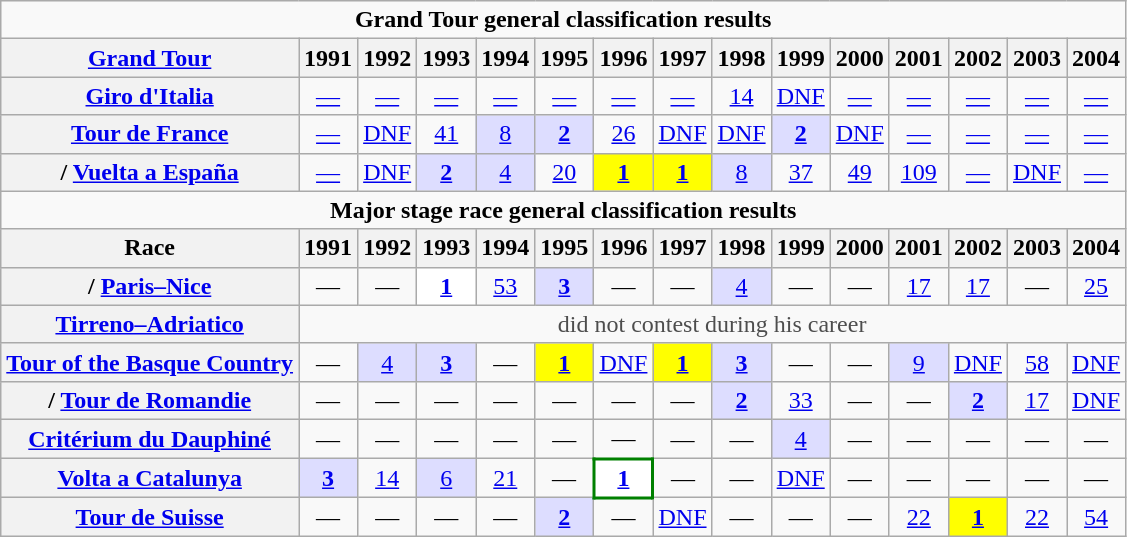<table class="wikitable plainrowheaders">
<tr>
<td colspan=15 align="center"><strong>Grand Tour general classification results</strong></td>
</tr>
<tr>
<th scope="col"><a href='#'>Grand Tour</a></th>
<th scope="col">1991</th>
<th scope="col">1992</th>
<th scope="col">1993</th>
<th scope="col">1994</th>
<th scope="col">1995</th>
<th scope="col">1996</th>
<th scope="col">1997</th>
<th scope="col">1998</th>
<th scope="col">1999</th>
<th scope="col">2000</th>
<th scope="col">2001</th>
<th scope="col">2002</th>
<th scope="col">2003</th>
<th scope="col">2004</th>
</tr>
<tr style="text-align:center;">
<th scope="row"> <a href='#'>Giro d'Italia</a></th>
<td><a href='#'>—</a></td>
<td><a href='#'>—</a></td>
<td><a href='#'>—</a></td>
<td><a href='#'>—</a></td>
<td><a href='#'>—</a></td>
<td><a href='#'>—</a></td>
<td><a href='#'>—</a></td>
<td><a href='#'>14</a></td>
<td><a href='#'>DNF</a></td>
<td><a href='#'>—</a></td>
<td><a href='#'>—</a></td>
<td><a href='#'>—</a></td>
<td><a href='#'>—</a></td>
<td><a href='#'>—</a></td>
</tr>
<tr style="text-align:center;">
<th scope="row"> <a href='#'>Tour de France</a></th>
<td><a href='#'>—</a></td>
<td><a href='#'>DNF</a></td>
<td><a href='#'>41</a></td>
<td style="background:#ddf;"><a href='#'>8</a></td>
<td style="background:#ddf;"><a href='#'><strong>2</strong></a></td>
<td><a href='#'>26</a></td>
<td><a href='#'>DNF</a></td>
<td><a href='#'>DNF</a></td>
<td style="background:#ddf;"><a href='#'><strong>2</strong></a></td>
<td><a href='#'>DNF</a></td>
<td><a href='#'>—</a></td>
<td><a href='#'>—</a></td>
<td><a href='#'>—</a></td>
<td><a href='#'>—</a></td>
</tr>
<tr style="text-align:center;">
<th scope="row">/ <a href='#'>Vuelta a España</a></th>
<td><a href='#'>—</a></td>
<td><a href='#'>DNF</a></td>
<td style="background:#ddf;"><a href='#'><strong>2</strong></a></td>
<td style="background:#ddf;"><a href='#'>4</a></td>
<td><a href='#'>20</a></td>
<td style="background:yellow;"><a href='#'><strong>1</strong></a></td>
<td style="background:yellow;"><a href='#'><strong>1</strong></a></td>
<td style="background:#ddf;"><a href='#'>8</a></td>
<td><a href='#'>37</a></td>
<td><a href='#'>49</a></td>
<td><a href='#'>109</a></td>
<td><a href='#'>—</a></td>
<td><a href='#'>DNF</a></td>
<td><a href='#'>—</a></td>
</tr>
<tr>
<td colspan=15 align="center"><strong>Major stage race general classification results</strong></td>
</tr>
<tr>
<th>Race</th>
<th scope="col">1991</th>
<th scope="col">1992</th>
<th scope="col">1993</th>
<th scope="col">1994</th>
<th scope="col">1995</th>
<th scope="col">1996</th>
<th scope="col">1997</th>
<th scope="col">1998</th>
<th scope="col">1999</th>
<th scope="col">2000</th>
<th scope="col">2001</th>
<th scope="col">2002</th>
<th scope="col">2003</th>
<th scope="col">2004</th>
</tr>
<tr style="text-align:center;">
<th scope="row">/ <a href='#'>Paris–Nice</a></th>
<td>—</td>
<td>—</td>
<td style="background:white;"><a href='#'><strong>1</strong></a></td>
<td><a href='#'>53</a></td>
<td style="background:#ddf;"><a href='#'><strong>3</strong></a></td>
<td>—</td>
<td>—</td>
<td style="background:#ddf;"><a href='#'>4</a></td>
<td>—</td>
<td>—</td>
<td><a href='#'>17</a></td>
<td><a href='#'>17</a></td>
<td>—</td>
<td><a href='#'>25</a></td>
</tr>
<tr style="text-align:center;">
<th scope="row"> <a href='#'>Tirreno–Adriatico</a></th>
<td style="color:#4d4d4d;" colspan=14>did not contest during his career</td>
</tr>
<tr style="text-align:center;">
<th scope="row"> <a href='#'>Tour of the Basque Country</a></th>
<td>—</td>
<td style="background:#ddf;"><a href='#'>4</a></td>
<td style="background:#ddf;"><a href='#'><strong>3</strong></a></td>
<td>—</td>
<td style="background:yellow;"><a href='#'><strong>1</strong></a></td>
<td><a href='#'>DNF</a></td>
<td style="background:yellow;"><a href='#'><strong>1</strong></a></td>
<td style="background:#ddf;"><a href='#'><strong>3</strong></a></td>
<td>—</td>
<td>—</td>
<td style="background:#ddf;"><a href='#'>9</a></td>
<td><a href='#'>DNF</a></td>
<td><a href='#'>58</a></td>
<td><a href='#'>DNF</a></td>
</tr>
<tr style="text-align:center;">
<th scope="row">/ <a href='#'>Tour de Romandie</a></th>
<td>—</td>
<td>—</td>
<td>—</td>
<td>—</td>
<td>—</td>
<td>—</td>
<td>—</td>
<td style="background:#ddf;"><a href='#'><strong>2</strong></a></td>
<td><a href='#'>33</a></td>
<td>—</td>
<td>—</td>
<td style="background:#ddf;"><a href='#'><strong>2</strong></a></td>
<td><a href='#'>17</a></td>
<td><a href='#'>DNF</a></td>
</tr>
<tr style="text-align:center;">
<th scope="row"> <a href='#'>Critérium du Dauphiné</a></th>
<td>—</td>
<td>—</td>
<td>—</td>
<td>—</td>
<td>—</td>
<td>—</td>
<td>—</td>
<td>—</td>
<td style="background:#ddf;"><a href='#'>4</a></td>
<td>—</td>
<td>—</td>
<td>—</td>
<td>—</td>
<td>—</td>
</tr>
<tr style="text-align:center;">
<th scope="row"> <a href='#'>Volta a Catalunya</a></th>
<td style="background:#ddf;"><a href='#'><strong>3</strong></a></td>
<td><a href='#'>14</a></td>
<td style="background:#ddf;"><a href='#'>6</a></td>
<td><a href='#'>21</a></td>
<td>—</td>
<td style="background:white; border:2px solid green;"><a href='#'><strong>1</strong></a></td>
<td>—</td>
<td>—</td>
<td><a href='#'>DNF</a></td>
<td>—</td>
<td>—</td>
<td>—</td>
<td>—</td>
<td>—</td>
</tr>
<tr style="text-align:center;">
<th scope="row"> <a href='#'>Tour de Suisse</a></th>
<td>—</td>
<td>—</td>
<td>—</td>
<td>—</td>
<td style="background:#ddf;"><a href='#'><strong>2</strong></a></td>
<td>—</td>
<td><a href='#'>DNF</a></td>
<td>—</td>
<td>—</td>
<td>—</td>
<td><a href='#'>22</a></td>
<td style="background:yellow;"><a href='#'><strong>1</strong></a></td>
<td><a href='#'>22</a></td>
<td><a href='#'>54</a></td>
</tr>
</table>
